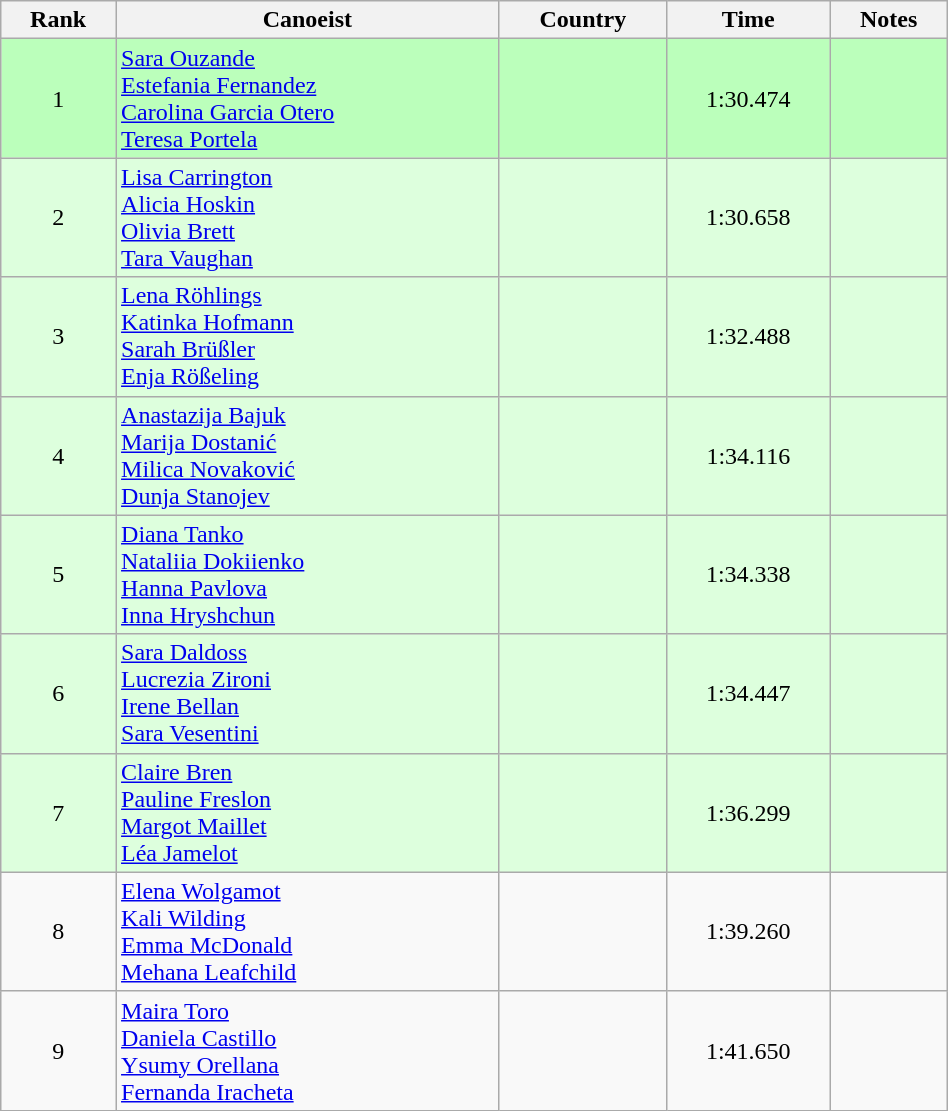<table class="wikitable" style="text-align:center;width: 50%">
<tr>
<th>Rank</th>
<th>Canoeist</th>
<th>Country</th>
<th>Time</th>
<th>Notes</th>
</tr>
<tr bgcolor=bbffbb>
<td>1</td>
<td align="left"><a href='#'>Sara Ouzande</a><br><a href='#'>Estefania Fernandez</a><br><a href='#'>Carolina Garcia Otero</a><br><a href='#'>Teresa Portela</a></td>
<td align="left"></td>
<td>1:30.474</td>
<td></td>
</tr>
<tr bgcolor=ddffdd>
<td>2</td>
<td align="left"><a href='#'>Lisa Carrington</a><br><a href='#'>Alicia Hoskin</a><br><a href='#'>Olivia Brett</a><br><a href='#'>Tara Vaughan</a></td>
<td align="left"></td>
<td>1:30.658</td>
<td></td>
</tr>
<tr bgcolor=ddffdd>
<td>3</td>
<td align="left"><a href='#'>Lena Röhlings</a><br><a href='#'>Katinka Hofmann</a><br><a href='#'>Sarah Brüßler</a><br><a href='#'>Enja Rößeling</a></td>
<td align="left"></td>
<td>1:32.488</td>
<td></td>
</tr>
<tr bgcolor=ddffdd>
<td>4</td>
<td align="left"><a href='#'>Anastazija Bajuk</a><br><a href='#'>Marija Dostanić</a><br><a href='#'>Milica Novaković</a><br><a href='#'>Dunja Stanojev</a></td>
<td align="left"></td>
<td>1:34.116</td>
<td></td>
</tr>
<tr bgcolor=ddffdd>
<td>5</td>
<td align="left"><a href='#'>Diana Tanko</a><br><a href='#'>Nataliia Dokiienko</a><br><a href='#'>Hanna Pavlova</a><br><a href='#'>Inna Hryshchun</a></td>
<td align="left"></td>
<td>1:34.338</td>
<td></td>
</tr>
<tr bgcolor=ddffdd>
<td>6</td>
<td align="left"><a href='#'>Sara Daldoss</a><br><a href='#'>Lucrezia Zironi</a><br><a href='#'>Irene Bellan</a><br><a href='#'>Sara Vesentini</a></td>
<td align="left"></td>
<td>1:34.447</td>
<td></td>
</tr>
<tr bgcolor=ddffdd>
<td>7</td>
<td align="left"><a href='#'>Claire Bren</a><br><a href='#'>Pauline Freslon</a><br><a href='#'>Margot Maillet</a><br><a href='#'>Léa Jamelot</a></td>
<td align="left"></td>
<td>1:36.299</td>
<td></td>
</tr>
<tr>
<td>8</td>
<td align="left"><a href='#'>Elena Wolgamot</a><br><a href='#'>Kali Wilding</a><br><a href='#'>Emma McDonald</a><br><a href='#'>Mehana Leafchild</a></td>
<td align="left"></td>
<td>1:39.260</td>
<td></td>
</tr>
<tr>
<td>9</td>
<td align="left"><a href='#'>Maira Toro</a><br><a href='#'>Daniela Castillo</a><br><a href='#'>Ysumy Orellana</a><br><a href='#'>Fernanda Iracheta</a></td>
<td align="left"></td>
<td>1:41.650</td>
<td></td>
</tr>
</table>
